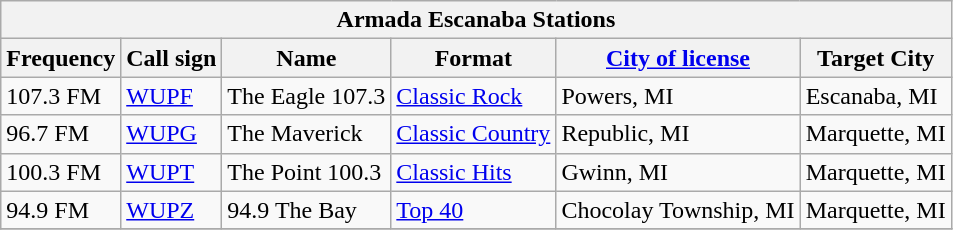<table class="wikitable">
<tr>
<th align="center" colspan="7"><strong>Armada Escanaba Stations</strong></th>
</tr>
<tr>
<th>Frequency</th>
<th>Call sign</th>
<th>Name</th>
<th>Format</th>
<th><a href='#'>City of license</a></th>
<th>Target City</th>
</tr>
<tr>
<td>107.3 FM</td>
<td><a href='#'>WUPF</a></td>
<td>The Eagle 107.3</td>
<td><a href='#'>Classic Rock</a></td>
<td>Powers, MI</td>
<td>Escanaba, MI</td>
</tr>
<tr>
<td>96.7 FM</td>
<td><a href='#'>WUPG</a></td>
<td>The Maverick</td>
<td><a href='#'>Classic Country</a></td>
<td>Republic, MI</td>
<td>Marquette, MI</td>
</tr>
<tr>
<td>100.3 FM</td>
<td><a href='#'>WUPT</a></td>
<td>The Point 100.3</td>
<td><a href='#'>Classic Hits</a></td>
<td>Gwinn, MI</td>
<td>Marquette, MI</td>
</tr>
<tr>
<td>94.9 FM</td>
<td><a href='#'>WUPZ</a></td>
<td>94.9 The Bay</td>
<td><a href='#'>Top 40</a></td>
<td>Chocolay Township, MI</td>
<td>Marquette, MI</td>
</tr>
<tr>
</tr>
</table>
